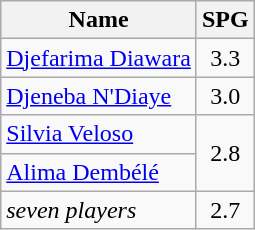<table class=wikitable>
<tr>
<th>Name</th>
<th>SPG</th>
</tr>
<tr>
<td> <a href='#'>Djefarima Diawara</a></td>
<td align=center>3.3</td>
</tr>
<tr>
<td> <a href='#'>Djeneba N'Diaye</a></td>
<td align=center>3.0</td>
</tr>
<tr>
<td> <a href='#'>Silvia Veloso</a></td>
<td align=center rowspan=2>2.8</td>
</tr>
<tr>
<td> <a href='#'>Alima Dembélé</a></td>
</tr>
<tr>
<td><em>seven players</em></td>
<td align=center>2.7</td>
</tr>
</table>
